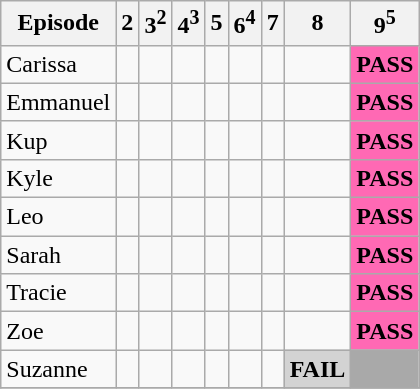<table class="wikitable">
<tr>
<th>Episode</th>
<th>2</th>
<th>3<sup>2</sup></th>
<th>4<sup>3</sup></th>
<th>5</th>
<th>6<sup>4</sup></th>
<th>7</th>
<th>8</th>
<th>9<sup>5</sup></th>
</tr>
<tr>
<td>Carissa</td>
<td></td>
<td></td>
<td></td>
<td></td>
<td></td>
<td></td>
<td></td>
<td style="background:hotpink;"><strong>PASS</strong></td>
</tr>
<tr>
<td>Emmanuel</td>
<td></td>
<td></td>
<td></td>
<td></td>
<td></td>
<td></td>
<td></td>
<td style="background:hotpink;"><strong>PASS</strong></td>
</tr>
<tr>
<td>Kup</td>
<td></td>
<td></td>
<td></td>
<td></td>
<td></td>
<td></td>
<td></td>
<td style="background:hotpink;"><strong>PASS</strong></td>
</tr>
<tr>
<td>Kyle</td>
<td></td>
<td></td>
<td></td>
<td></td>
<td></td>
<td></td>
<td></td>
<td style="background:hotpink;"><strong>PASS</strong></td>
</tr>
<tr>
<td>Leo</td>
<td></td>
<td></td>
<td></td>
<td></td>
<td></td>
<td></td>
<td></td>
<td style="background:hotpink;"><strong>PASS</strong></td>
</tr>
<tr>
<td>Sarah</td>
<td></td>
<td></td>
<td></td>
<td></td>
<td></td>
<td></td>
<td></td>
<td style="background:hotpink;"><strong>PASS</strong></td>
</tr>
<tr>
<td>Tracie</td>
<td></td>
<td></td>
<td></td>
<td></td>
<td></td>
<td></td>
<td></td>
<td style="background:hotpink;"><strong>PASS</strong></td>
</tr>
<tr>
<td>Zoe</td>
<td></td>
<td></td>
<td></td>
<td></td>
<td></td>
<td></td>
<td></td>
<td style="background:hotpink;"><strong>PASS</strong></td>
</tr>
<tr>
<td>Suzanne</td>
<td></td>
<td></td>
<td></td>
<td></td>
<td></td>
<td></td>
<td style="background:lightgrey;"><strong>FAIL</strong></td>
<td bgcolor="darkgray" colspan=1></td>
</tr>
<tr>
</tr>
</table>
